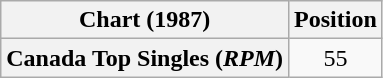<table class="wikitable plainrowheaders" style="text-align:center">
<tr>
<th>Chart (1987)</th>
<th>Position</th>
</tr>
<tr>
<th scope="row">Canada Top Singles (<em>RPM</em>)</th>
<td>55</td>
</tr>
</table>
